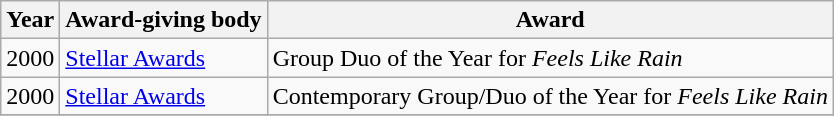<table class="wikitable">
<tr>
<th>Year</th>
<th>Award-giving body</th>
<th>Award</th>
</tr>
<tr>
<td>2000</td>
<td><a href='#'>Stellar Awards</a></td>
<td>Group Duo of the Year for <em>Feels Like Rain</em> </td>
</tr>
<tr>
<td>2000</td>
<td><a href='#'>Stellar Awards</a></td>
<td>Contemporary Group/Duo of the Year for <em>Feels Like Rain</em></td>
</tr>
<tr>
</tr>
</table>
